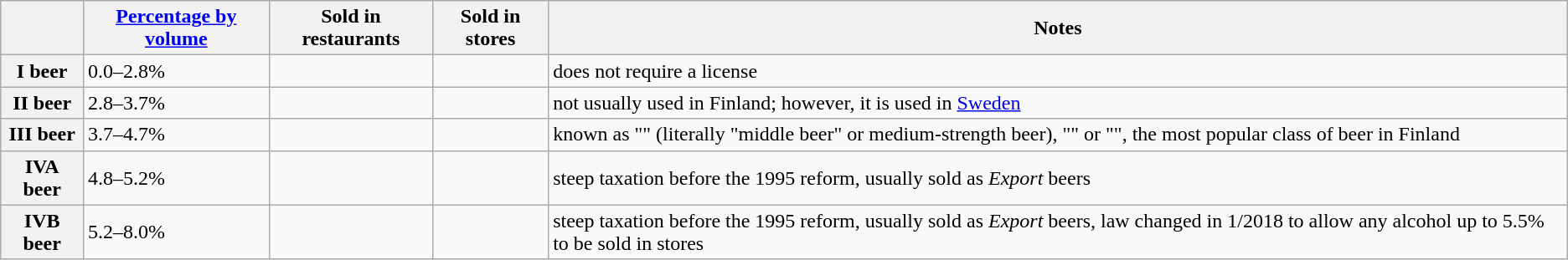<table class="wikitable">
<tr>
<th></th>
<th><a href='#'>Percentage by volume</a></th>
<th>Sold in restaurants</th>
<th>Sold in stores</th>
<th>Notes</th>
</tr>
<tr>
<th>I beer</th>
<td>0.0–2.8%</td>
<td></td>
<td></td>
<td>does not require a license</td>
</tr>
<tr>
<th>II beer</th>
<td>2.8–3.7%</td>
<td></td>
<td></td>
<td>not usually used in Finland; however, it is used in <a href='#'>Sweden</a></td>
</tr>
<tr>
<th>III beer</th>
<td>3.7–4.7%</td>
<td></td>
<td></td>
<td>known as "" (literally "middle beer" or medium-strength beer), "" or "", the most popular class of beer in Finland</td>
</tr>
<tr>
<th>IVA beer</th>
<td>4.8–5.2%</td>
<td></td>
<td></td>
<td>steep taxation before the 1995 reform, usually sold as <em>Export</em> beers</td>
</tr>
<tr>
<th>IVB beer</th>
<td>5.2–8.0%</td>
<td></td>
<td></td>
<td>steep taxation before the 1995 reform, usually sold as <em>Export</em> beers, law changed in 1/2018 to allow any alcohol up to 5.5% to be sold in stores</td>
</tr>
</table>
